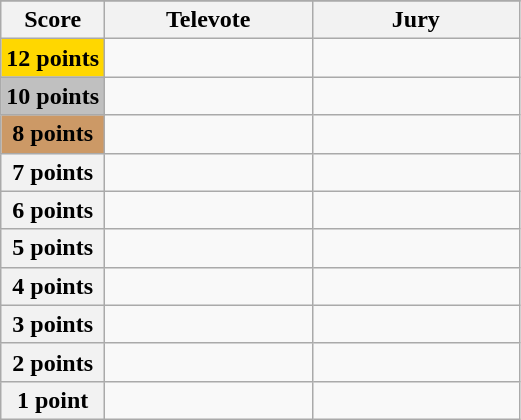<table class="wikitable">
<tr>
</tr>
<tr>
<th scope="col" width="20%">Score</th>
<th scope="col" width="40%">Televote</th>
<th scope="col" width="40%">Jury</th>
</tr>
<tr>
<th scope="row" style="background:gold">12 points</th>
<td></td>
<td></td>
</tr>
<tr>
<th scope="row" style="background:silver">10 points</th>
<td></td>
<td></td>
</tr>
<tr>
<th scope="row" style="background:#CC9966">8 points</th>
<td></td>
<td></td>
</tr>
<tr>
<th scope="row">7 points</th>
<td></td>
<td></td>
</tr>
<tr>
<th scope="row">6 points</th>
<td></td>
<td></td>
</tr>
<tr>
<th scope="row">5 points</th>
<td></td>
<td></td>
</tr>
<tr>
<th scope="row">4 points</th>
<td></td>
<td></td>
</tr>
<tr>
<th scope="row">3 points</th>
<td></td>
<td></td>
</tr>
<tr>
<th scope="row">2 points</th>
<td></td>
<td></td>
</tr>
<tr>
<th scope="row">1 point</th>
<td></td>
<td></td>
</tr>
</table>
